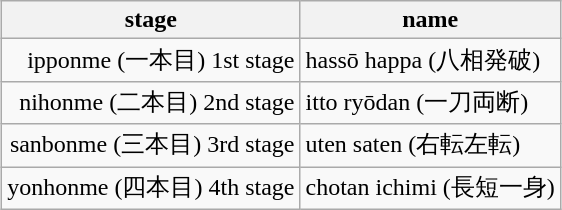<table class="wikitable" style="margin:1em auto;">
<tr>
<th>stage</th>
<th>name</th>
</tr>
<tr>
<td align="right">ipponme (一本目) 1st stage</td>
<td>hassō happa (八相発破)</td>
</tr>
<tr>
<td align="right">nihonme (二本目) 2nd stage</td>
<td>itto ryōdan (一刀両断)</td>
</tr>
<tr>
<td align="right">sanbonme (三本目) 3rd stage</td>
<td>uten saten (右転左転)</td>
</tr>
<tr>
<td align="right">yonhonme (四本目) 4th stage</td>
<td>chotan ichimi (長短一身)</td>
</tr>
</table>
